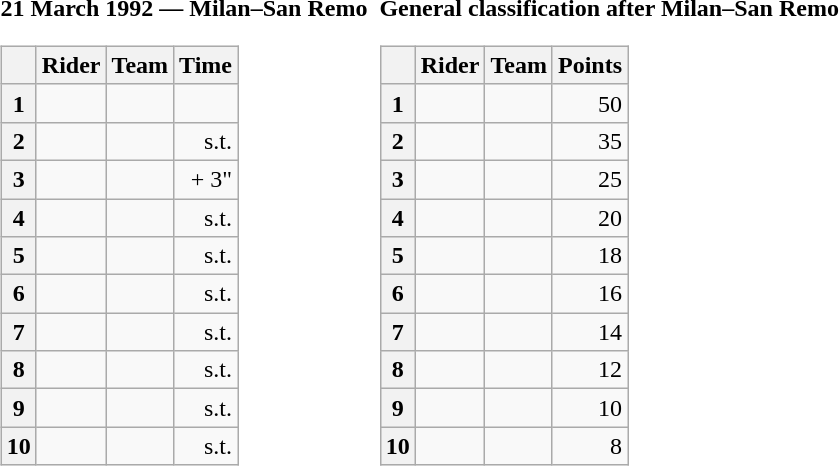<table>
<tr>
<td><strong>21 March 1992 — Milan–San Remo </strong><br><table class="wikitable">
<tr>
<th></th>
<th>Rider</th>
<th>Team</th>
<th>Time</th>
</tr>
<tr>
<th>1</th>
<td></td>
<td></td>
<td align="right"></td>
</tr>
<tr>
<th>2</th>
<td></td>
<td></td>
<td align="right">s.t.</td>
</tr>
<tr>
<th>3</th>
<td></td>
<td></td>
<td align="right">+ 3"</td>
</tr>
<tr>
<th>4</th>
<td></td>
<td></td>
<td align="right">s.t.</td>
</tr>
<tr>
<th>5</th>
<td></td>
<td></td>
<td align="right">s.t.</td>
</tr>
<tr>
<th>6</th>
<td></td>
<td></td>
<td align="right">s.t.</td>
</tr>
<tr>
<th>7</th>
<td></td>
<td></td>
<td align="right">s.t.</td>
</tr>
<tr>
<th>8</th>
<td></td>
<td></td>
<td align="right">s.t.</td>
</tr>
<tr>
<th>9</th>
<td></td>
<td></td>
<td align="right">s.t.</td>
</tr>
<tr>
<th>10</th>
<td></td>
<td></td>
<td align="right">s.t.</td>
</tr>
</table>
</td>
<td></td>
<td><strong>General classification after Milan–San Remo</strong><br><table class="wikitable">
<tr>
<th></th>
<th>Rider</th>
<th>Team</th>
<th>Points</th>
</tr>
<tr>
<th>1</th>
<td> </td>
<td></td>
<td align="right">50</td>
</tr>
<tr>
<th>2</th>
<td></td>
<td></td>
<td align="right">35</td>
</tr>
<tr>
<th>3</th>
<td></td>
<td></td>
<td align="right">25</td>
</tr>
<tr>
<th>4</th>
<td></td>
<td></td>
<td align="right">20</td>
</tr>
<tr>
<th>5</th>
<td></td>
<td></td>
<td align="right">18</td>
</tr>
<tr>
<th>6</th>
<td></td>
<td></td>
<td align="right">16</td>
</tr>
<tr>
<th>7</th>
<td></td>
<td></td>
<td align="right">14</td>
</tr>
<tr>
<th>8</th>
<td></td>
<td></td>
<td align="right">12</td>
</tr>
<tr>
<th>9</th>
<td></td>
<td></td>
<td align="right">10</td>
</tr>
<tr>
<th>10</th>
<td></td>
<td></td>
<td align="right">8</td>
</tr>
</table>
</td>
</tr>
</table>
